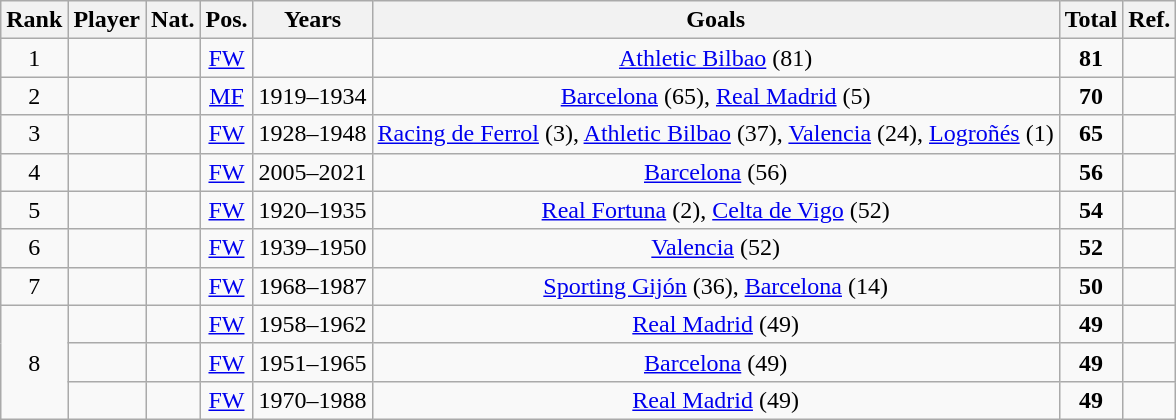<table class="wikitable sortable collapsible" style=text-align:center;>
<tr>
<th>Rank</th>
<th>Player</th>
<th>Nat.</th>
<th>Pos.</th>
<th>Years</th>
<th>Goals</th>
<th>Total</th>
<th>Ref.</th>
</tr>
<tr>
<td>1</td>
<td></td>
<td></td>
<td><a href='#'>FW</a></td>
<td></td>
<td><a href='#'>Athletic Bilbao</a> (81)</td>
<td><strong>81</strong></td>
<td></td>
</tr>
<tr>
<td>2</td>
<td></td>
<td></td>
<td><a href='#'>MF</a></td>
<td>1919–1934</td>
<td><a href='#'>Barcelona</a> (65), <a href='#'>Real Madrid</a> (5)</td>
<td><strong>70</strong></td>
<td></td>
</tr>
<tr>
<td>3</td>
<td></td>
<td></td>
<td><a href='#'>FW</a></td>
<td>1928–1948</td>
<td><a href='#'>Racing de Ferrol</a> (3), <a href='#'>Athletic Bilbao</a> (37), <a href='#'>Valencia</a> (24), <a href='#'>Logroñés</a> (1)</td>
<td><strong>65</strong></td>
<td></td>
</tr>
<tr>
<td>4</td>
<td><strong></strong></td>
<td></td>
<td><a href='#'>FW</a></td>
<td>2005–2021</td>
<td><a href='#'>Barcelona</a> (56)</td>
<td><strong>56</strong></td>
<td></td>
</tr>
<tr>
<td>5</td>
<td></td>
<td></td>
<td><a href='#'>FW</a></td>
<td>1920–1935</td>
<td><a href='#'>Real Fortuna</a> (2),  <a href='#'>Celta de Vigo</a> (52)</td>
<td><strong>54</strong></td>
<td></td>
</tr>
<tr>
<td>6</td>
<td></td>
<td></td>
<td><a href='#'>FW</a></td>
<td>1939–1950</td>
<td><a href='#'>Valencia</a> (52)</td>
<td><strong>52</strong></td>
<td></td>
</tr>
<tr>
<td>7</td>
<td></td>
<td></td>
<td><a href='#'>FW</a></td>
<td>1968–1987</td>
<td><a href='#'>Sporting Gijón</a> (36), <a href='#'>Barcelona</a> (14)</td>
<td><strong>50</strong></td>
<td></td>
</tr>
<tr>
<td rowspan=3>8</td>
<td></td>
<td> </td>
<td><a href='#'>FW</a></td>
<td>1958–1962</td>
<td><a href='#'>Real Madrid</a> (49)</td>
<td><strong>49</strong></td>
<td></td>
</tr>
<tr>
<td></td>
<td> </td>
<td><a href='#'>FW</a></td>
<td>1951–1965</td>
<td><a href='#'>Barcelona</a> (49)</td>
<td><strong>49</strong></td>
<td></td>
</tr>
<tr>
<td></td>
<td></td>
<td><a href='#'>FW</a></td>
<td>1970–1988</td>
<td><a href='#'>Real Madrid</a> (49)</td>
<td><strong>49</strong></td>
<td></td>
</tr>
</table>
